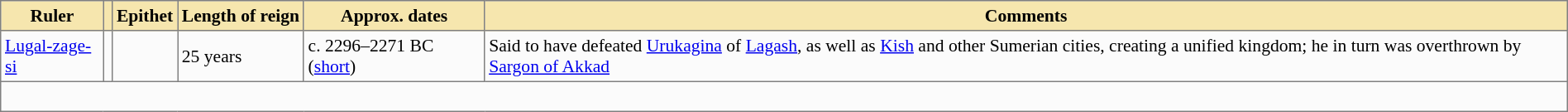<table class="nowraplinks" cellspacing="0" cellpadding="3" width="600px" rules="all" style="background:#fbfbfb; border-style: solid; border-width: 1px; font-size:90%; empty-cells:show; border-collapse:collapse; width:100%;">
<tr bgcolor="#F6E6AE">
<th>Ruler</th>
<th></th>
<th>Epithet</th>
<th>Length of reign</th>
<th>Approx. dates</th>
<th>Comments</th>
</tr>
<tr>
<td><a href='#'>Lugal-zage-si</a></td>
<td></td>
<td></td>
<td>25 years</td>
<td>c. 2296–2271 BC (<a href='#'>short</a>)</td>
<td>Said to have defeated <a href='#'>Urukagina</a> of <a href='#'>Lagash</a>, as well as <a href='#'>Kish</a> and other Sumerian cities, creating a unified kingdom; he in turn was overthrown by <a href='#'>Sargon of Akkad</a></td>
</tr>
<tr>
<td colspan="6"><br></td>
</tr>
</table>
